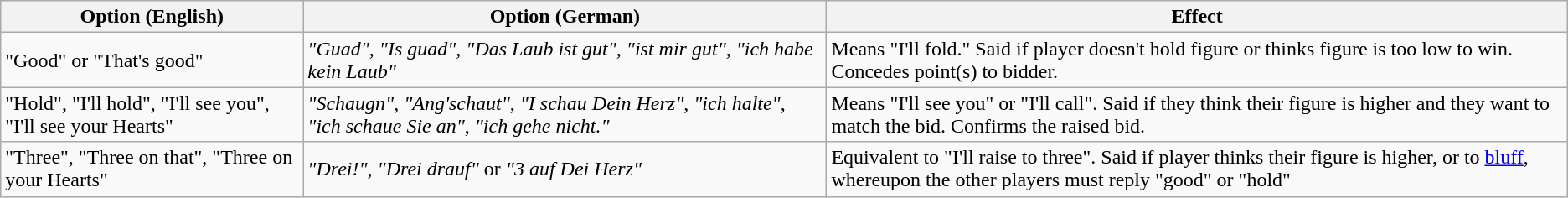<table class="wikitable">
<tr>
<th>Option (English)</th>
<th>Option (German)</th>
<th>Effect</th>
</tr>
<tr>
<td>"Good" or "That's good"</td>
<td><em>"Guad"</em>, <em>"Is guad"</em>, <em>"Das Laub ist gut"</em>, <em>"ist mir gut"</em>, <em>"ich habe kein Laub"</em></td>
<td>Means "I'll fold." Said if player doesn't hold figure or thinks figure is too low to win. Concedes point(s) to bidder.</td>
</tr>
<tr>
<td>"Hold", "I'll hold", "I'll see you", "I'll see your Hearts"</td>
<td><em>"Schaugn"</em>, <em>"Ang'schaut"</em>, <em>"I schau Dein Herz"</em>, <em>"ich halte"</em>, <em>"ich schaue Sie an"</em>, <em>"ich gehe nicht."</em></td>
<td>Means "I'll see you" or "I'll call". Said if they think their figure is higher and they want to match the bid. Confirms the raised bid.</td>
</tr>
<tr>
<td>"Three", "Three on that", "Three on your Hearts"</td>
<td><em>"Drei!"</em>, <em>"Drei drauf"</em> or <em>"3 auf Dei Herz"</em></td>
<td>Equivalent to "I'll raise to three". Said if player thinks their figure is higher, or to <a href='#'>bluff</a>, whereupon the other players must reply "good" or "hold"</td>
</tr>
</table>
